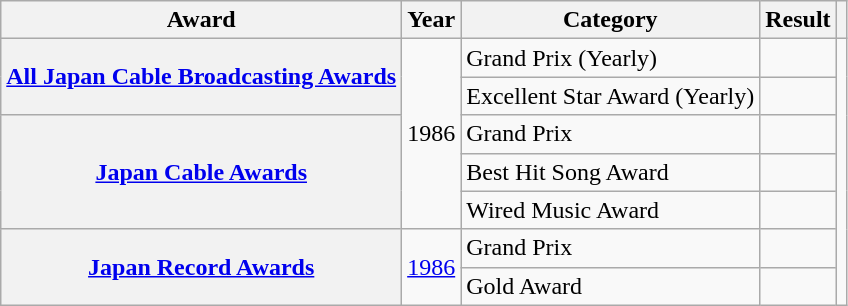<table class="wikitable plainrowheaders sortable">
<tr>
<th>Award</th>
<th class="unsortable">Year</th>
<th>Category</th>
<th>Result</th>
<th class="unsortable"></th>
</tr>
<tr>
<th scope="row" rowspan="2"><a href='#'>All Japan Cable Broadcasting Awards</a></th>
<td rowspan="5">1986</td>
<td>Grand Prix (Yearly)</td>
<td></td>
<td rowspan="7" align="center"></td>
</tr>
<tr>
<td>Excellent Star Award (Yearly)</td>
<td></td>
</tr>
<tr>
<th scope="row" rowspan="3"><a href='#'>Japan Cable Awards</a></th>
<td>Grand Prix</td>
<td></td>
</tr>
<tr>
<td>Best Hit Song Award</td>
<td></td>
</tr>
<tr>
<td>Wired Music Award</td>
<td></td>
</tr>
<tr>
<th scope="row" rowspan="2"><a href='#'>Japan Record Awards</a></th>
<td rowspan="2"><a href='#'>1986</a></td>
<td>Grand Prix</td>
<td></td>
</tr>
<tr>
<td>Gold Award</td>
<td></td>
</tr>
</table>
